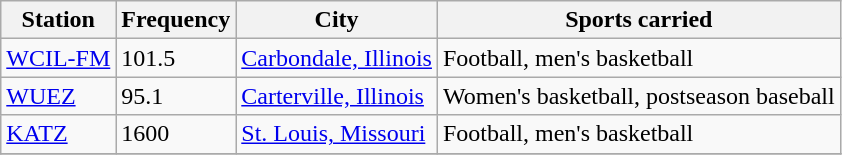<table class="wikitable sortable">
<tr>
<th>Station</th>
<th>Frequency</th>
<th>City</th>
<th>Sports carried</th>
</tr>
<tr>
<td><a href='#'>WCIL-FM</a></td>
<td>101.5</td>
<td><a href='#'>Carbondale, Illinois</a></td>
<td>Football, men's basketball</td>
</tr>
<tr>
<td><a href='#'>WUEZ</a></td>
<td>95.1</td>
<td><a href='#'>Carterville, Illinois</a></td>
<td>Women's basketball, postseason baseball</td>
</tr>
<tr>
<td><a href='#'>KATZ</a></td>
<td>1600</td>
<td><a href='#'>St. Louis, Missouri</a></td>
<td>Football, men's basketball</td>
</tr>
<tr>
</tr>
</table>
